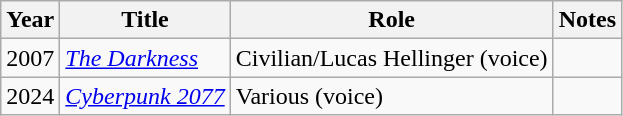<table class="wikitable sortable">
<tr>
<th>Year</th>
<th>Title</th>
<th>Role</th>
<th class="unsortable">Notes</th>
</tr>
<tr>
<td>2007</td>
<td><em><a href='#'>The Darkness</a></em></td>
<td>Civilian/Lucas Hellinger (voice)</td>
<td></td>
</tr>
<tr>
<td>2024</td>
<td><em><a href='#'>Cyberpunk 2077</a></em></td>
<td>Various (voice)</td>
<td></td>
</tr>
</table>
